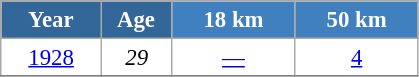<table class="wikitable" style="font-size:95%; text-align:center; border:grey solid 1px; border-collapse:collapse; background:#ffffff;">
<tr>
<th style="background-color:#369; color:white; width:60px;"> Year </th>
<th style="background-color:#369; color:white; width:40px;"> Age </th>
<th style="background-color:#4180be; color:white; width:75px;"> 18 km </th>
<th style="background-color:#4180be; color:white; width:75px;"> 50 km </th>
</tr>
<tr>
<td><a href='#'>1928</a></td>
<td><em>29</em></td>
<td><a href='#'>—</a></td>
<td><a href='#'>4</a></td>
</tr>
<tr>
</tr>
</table>
